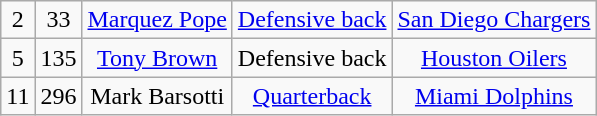<table class="wikitable" style="text-align:center">
<tr>
<td>2</td>
<td>33</td>
<td><a href='#'>Marquez Pope</a></td>
<td><a href='#'>Defensive back</a></td>
<td><a href='#'>San Diego Chargers</a></td>
</tr>
<tr>
<td>5</td>
<td>135</td>
<td><a href='#'>Tony Brown</a></td>
<td>Defensive back</td>
<td><a href='#'>Houston Oilers</a></td>
</tr>
<tr>
<td>11</td>
<td>296</td>
<td>Mark Barsotti</td>
<td><a href='#'>Quarterback</a></td>
<td><a href='#'>Miami Dolphins</a></td>
</tr>
</table>
